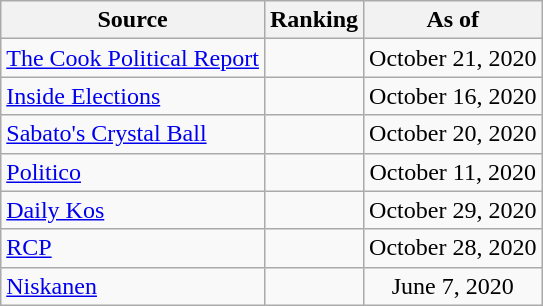<table class="wikitable" style="text-align:center">
<tr>
<th>Source</th>
<th>Ranking</th>
<th>As of</th>
</tr>
<tr>
<td align=left><a href='#'>The Cook Political Report</a></td>
<td></td>
<td>October 21, 2020</td>
</tr>
<tr>
<td align=left><a href='#'>Inside Elections</a></td>
<td></td>
<td>October 16, 2020</td>
</tr>
<tr>
<td align=left><a href='#'>Sabato's Crystal Ball</a></td>
<td></td>
<td>October 20, 2020</td>
</tr>
<tr>
<td align="left"><a href='#'>Politico</a></td>
<td></td>
<td>October 11, 2020</td>
</tr>
<tr>
<td align="left"><a href='#'>Daily Kos</a></td>
<td></td>
<td>October 29, 2020</td>
</tr>
<tr>
<td align="left"><a href='#'>RCP</a></td>
<td></td>
<td>October 28, 2020</td>
</tr>
<tr>
<td align="left"><a href='#'>Niskanen</a></td>
<td></td>
<td>June 7, 2020</td>
</tr>
</table>
